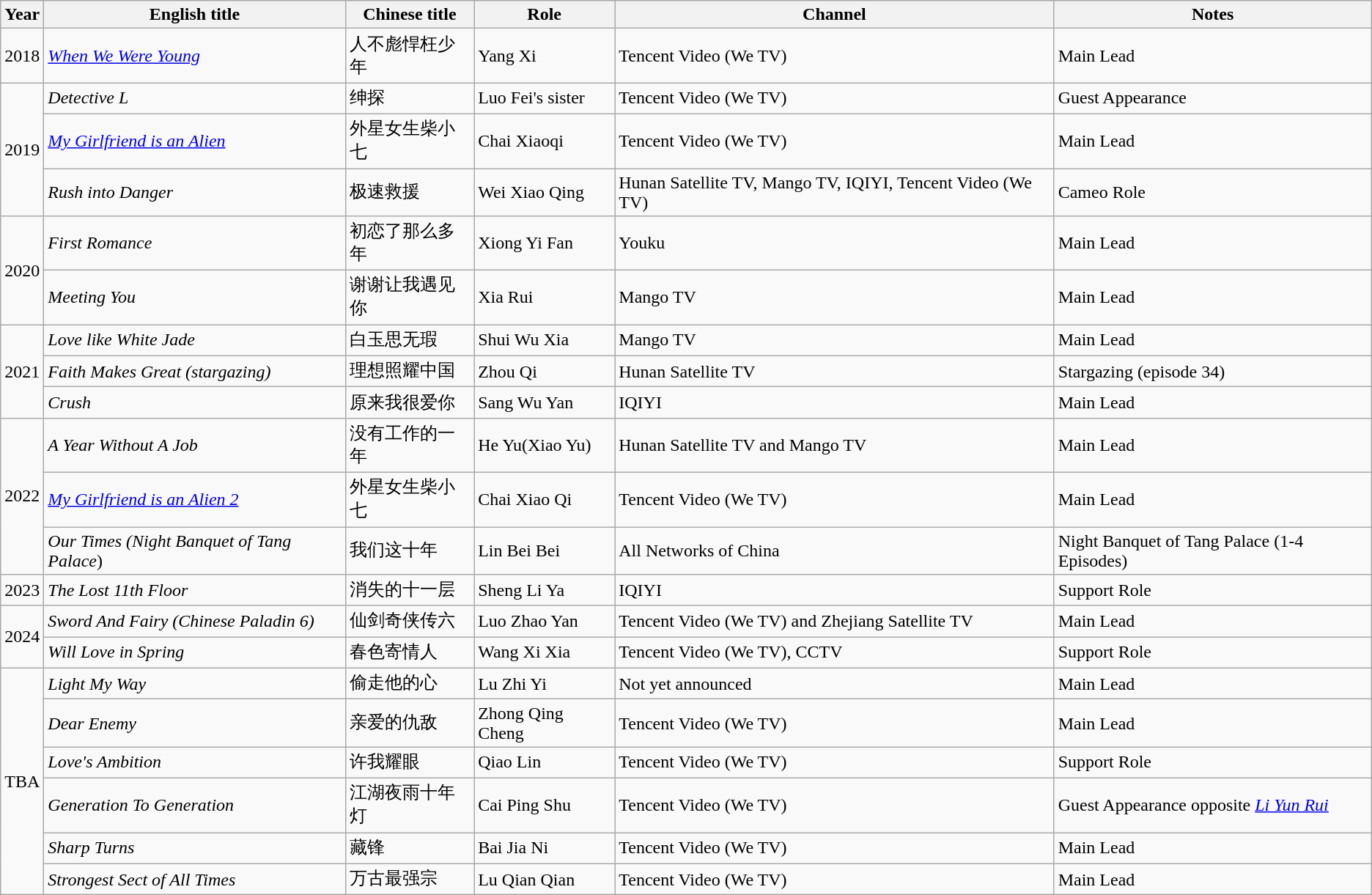<table class="wikitable">
<tr>
<th>Year</th>
<th>English title</th>
<th>Chinese title</th>
<th>Role</th>
<th>Channel</th>
<th>Notes</th>
</tr>
<tr>
<td>2018</td>
<td><em><a href='#'>When We Were Young</a></em></td>
<td>人不彪悍枉少年</td>
<td>Yang Xi</td>
<td>Tencent Video (We TV)</td>
<td>Main Lead</td>
</tr>
<tr>
<td rowspan=3>2019</td>
<td><em>Detective L</em></td>
<td>绅探</td>
<td>Luo Fei's sister</td>
<td>Tencent Video (We TV)</td>
<td>Guest Appearance</td>
</tr>
<tr>
<td><em><a href='#'>My Girlfriend is an Alien</a></em></td>
<td>外星女生柴小七</td>
<td>Chai Xiaoqi</td>
<td>Tencent Video (We TV)</td>
<td>Main Lead</td>
</tr>
<tr>
<td><em>Rush into Danger</em></td>
<td>极速救援</td>
<td>Wei Xiao Qing</td>
<td>Hunan Satellite TV, Mango TV,  IQIYI, Tencent Video (We TV)</td>
<td>Cameo Role</td>
</tr>
<tr>
<td rowspan="2">2020</td>
<td><em>First Romance </em></td>
<td>初恋了那么多年</td>
<td>Xiong Yi Fan</td>
<td>Youku</td>
<td>Main Lead</td>
</tr>
<tr>
<td><em>Meeting You</em></td>
<td>谢谢让我遇见你</td>
<td>Xia Rui</td>
<td>Mango TV</td>
<td>Main Lead</td>
</tr>
<tr>
<td rowspan="3">2021</td>
<td><em>Love like White Jade </em></td>
<td>白玉思无瑕</td>
<td>Shui Wu Xia</td>
<td>Mango TV</td>
<td>Main Lead</td>
</tr>
<tr>
<td><em>Faith Makes Great (stargazing)</em></td>
<td>理想照耀中国</td>
<td>Zhou Qi</td>
<td>Hunan Satellite TV</td>
<td>Stargazing (episode 34)</td>
</tr>
<tr>
<td><em>Crush</em></td>
<td>原来我很爱你</td>
<td>Sang Wu Yan</td>
<td>IQIYI</td>
<td>Main Lead</td>
</tr>
<tr>
<td rowspan="3">2022</td>
<td><em>A Year Without A Job </em></td>
<td>没有工作的一年</td>
<td>He Yu(Xiao Yu)</td>
<td>Hunan Satellite TV and Mango TV</td>
<td>Main Lead</td>
</tr>
<tr>
<td><em><a href='#'>My Girlfriend is an Alien 2</a></em></td>
<td>外星女生柴小七</td>
<td>Chai Xiao Qi</td>
<td>Tencent Video (We TV)</td>
<td>Main Lead</td>
</tr>
<tr>
<td><em>Our Times (Night Banquet of Tang Palace</em>)</td>
<td>我们这十年</td>
<td>Lin Bei Bei</td>
<td>All Networks of China</td>
<td>Night Banquet of Tang Palace (1-4 Episodes)</td>
</tr>
<tr>
<td>2023</td>
<td><em>The Lost 11th Floor</em></td>
<td>消失的十一层</td>
<td>Sheng Li Ya</td>
<td>IQIYI</td>
<td>Support Role</td>
</tr>
<tr>
<td rowspan="2">2024</td>
<td><em>Sword And Fairy (Chinese Paladin 6)</em></td>
<td>仙剑奇侠传六</td>
<td>Luo Zhao Yan</td>
<td>Tencent Video (We TV) and Zhejiang Satellite TV</td>
<td>Main Lead</td>
</tr>
<tr>
<td><em>Will Love in Spring</em></td>
<td>春色寄情人</td>
<td>Wang Xi Xia</td>
<td>Tencent Video (We TV), CCTV</td>
<td>Support Role</td>
</tr>
<tr>
<td rowspan="6">TBA</td>
<td><em>Light My Way</em></td>
<td>偷走他的心</td>
<td>Lu Zhi Yi</td>
<td>Not yet announced</td>
<td>Main Lead</td>
</tr>
<tr>
<td><em>Dear Enemy</em></td>
<td>亲爱的仇敌</td>
<td>Zhong Qing Cheng</td>
<td>Tencent Video (We TV)</td>
<td>Main Lead</td>
</tr>
<tr>
<td><em>Love's Ambition</em></td>
<td>许我耀眼</td>
<td>Qiao Lin</td>
<td>Tencent Video (We TV)</td>
<td>Support Role</td>
</tr>
<tr>
<td><em>Generation To Generation</em></td>
<td>江湖夜雨十年灯</td>
<td>Cai Ping Shu</td>
<td>Tencent Video (We TV)</td>
<td>Guest Appearance opposite <a href='#'><em>Li Yun Rui</em></a></td>
</tr>
<tr>
<td><em>Sharp Turns</em></td>
<td>藏锋</td>
<td>Bai Jia Ni</td>
<td>Tencent Video (We TV)</td>
<td>Main Lead</td>
</tr>
<tr>
<td><em>Strongest Sect of All Times</em></td>
<td>万古最强宗</td>
<td>Lu Qian Qian</td>
<td>Tencent Video (We TV)</td>
<td>Main Lead</td>
</tr>
</table>
